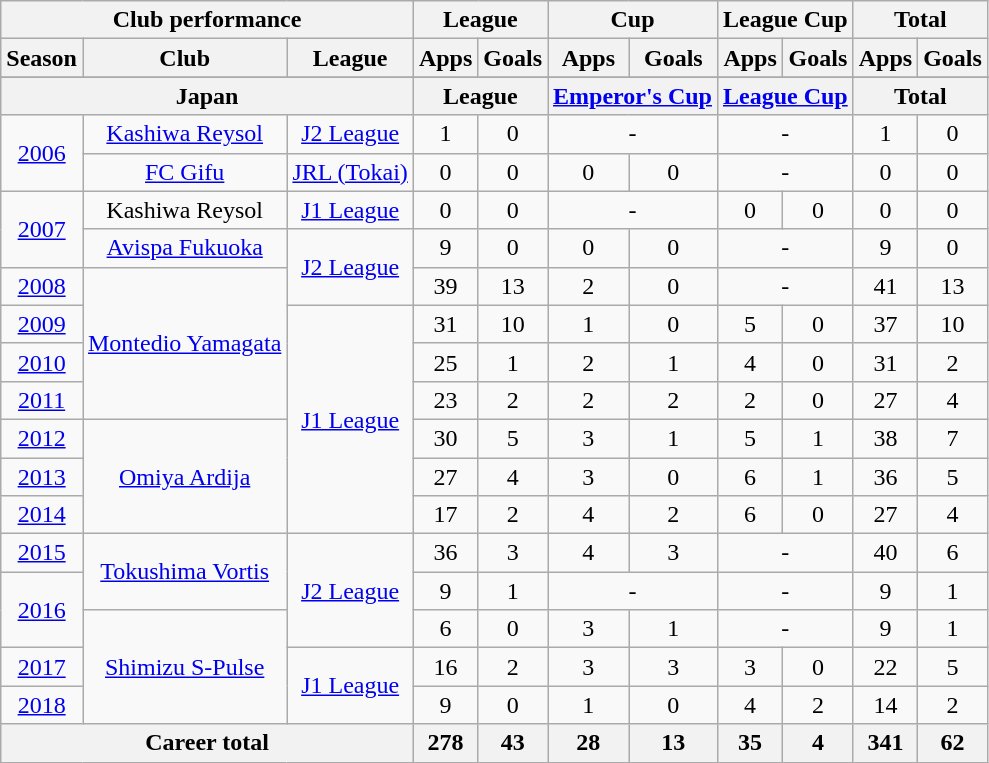<table class="wikitable" style="text-align:center">
<tr>
<th colspan=3>Club performance</th>
<th colspan=2>League</th>
<th colspan=2>Cup</th>
<th colspan=2>League Cup</th>
<th colspan=2>Total</th>
</tr>
<tr>
<th>Season</th>
<th>Club</th>
<th>League</th>
<th>Apps</th>
<th>Goals</th>
<th>Apps</th>
<th>Goals</th>
<th>Apps</th>
<th>Goals</th>
<th>Apps</th>
<th>Goals</th>
</tr>
<tr>
</tr>
<tr>
<th colspan=3>Japan</th>
<th colspan=2>League</th>
<th colspan=2><a href='#'>Emperor's Cup</a></th>
<th colspan=2><a href='#'>League Cup</a></th>
<th colspan=2>Total</th>
</tr>
<tr>
<td rowspan="2"><a href='#'>2006</a></td>
<td><a href='#'>Kashiwa Reysol</a></td>
<td><a href='#'>J2 League</a></td>
<td>1</td>
<td>0</td>
<td colspan="2">-</td>
<td colspan="2">-</td>
<td>1</td>
<td>0</td>
</tr>
<tr>
<td><a href='#'>FC Gifu</a></td>
<td><a href='#'>JRL (Tokai)</a></td>
<td>0</td>
<td>0</td>
<td>0</td>
<td>0</td>
<td colspan="2">-</td>
<td>0</td>
<td>0</td>
</tr>
<tr>
<td rowspan="2"><a href='#'>2007</a></td>
<td>Kashiwa Reysol</td>
<td><a href='#'>J1 League</a></td>
<td>0</td>
<td>0</td>
<td colspan="2">-</td>
<td>0</td>
<td>0</td>
<td>0</td>
<td>0</td>
</tr>
<tr>
<td><a href='#'>Avispa Fukuoka</a></td>
<td rowspan="2"><a href='#'>J2 League</a></td>
<td>9</td>
<td>0</td>
<td>0</td>
<td>0</td>
<td colspan="2">-</td>
<td>9</td>
<td>0</td>
</tr>
<tr>
<td><a href='#'>2008</a></td>
<td rowspan="4"><a href='#'>Montedio Yamagata</a></td>
<td>39</td>
<td>13</td>
<td>2</td>
<td>0</td>
<td colspan="2">-</td>
<td>41</td>
<td>13</td>
</tr>
<tr>
<td><a href='#'>2009</a></td>
<td rowspan="6"><a href='#'>J1 League</a></td>
<td>31</td>
<td>10</td>
<td>1</td>
<td>0</td>
<td>5</td>
<td>0</td>
<td>37</td>
<td>10</td>
</tr>
<tr>
<td><a href='#'>2010</a></td>
<td>25</td>
<td>1</td>
<td>2</td>
<td>1</td>
<td>4</td>
<td>0</td>
<td>31</td>
<td>2</td>
</tr>
<tr>
<td><a href='#'>2011</a></td>
<td>23</td>
<td>2</td>
<td>2</td>
<td>2</td>
<td>2</td>
<td>0</td>
<td>27</td>
<td>4</td>
</tr>
<tr>
<td><a href='#'>2012</a></td>
<td rowspan="3"><a href='#'>Omiya Ardija</a></td>
<td>30</td>
<td>5</td>
<td>3</td>
<td>1</td>
<td>5</td>
<td>1</td>
<td>38</td>
<td>7</td>
</tr>
<tr>
<td><a href='#'>2013</a></td>
<td>27</td>
<td>4</td>
<td>3</td>
<td>0</td>
<td>6</td>
<td>1</td>
<td>36</td>
<td>5</td>
</tr>
<tr>
<td><a href='#'>2014</a></td>
<td>17</td>
<td>2</td>
<td>4</td>
<td>2</td>
<td>6</td>
<td>0</td>
<td>27</td>
<td>4</td>
</tr>
<tr>
<td><a href='#'>2015</a></td>
<td rowspan="2"><a href='#'>Tokushima Vortis</a></td>
<td rowspan="3"><a href='#'>J2 League</a></td>
<td>36</td>
<td>3</td>
<td>4</td>
<td>3</td>
<td colspan="2">-</td>
<td>40</td>
<td>6</td>
</tr>
<tr>
<td rowspan="2"><a href='#'>2016</a></td>
<td>9</td>
<td>1</td>
<td colspan="2">-</td>
<td colspan="2">-</td>
<td>9</td>
<td>1</td>
</tr>
<tr>
<td rowspan="3"><a href='#'>Shimizu S-Pulse</a></td>
<td>6</td>
<td>0</td>
<td>3</td>
<td>1</td>
<td colspan="2">-</td>
<td>9</td>
<td>1</td>
</tr>
<tr>
<td><a href='#'>2017</a></td>
<td rowspan="2"><a href='#'>J1 League</a></td>
<td>16</td>
<td>2</td>
<td>3</td>
<td>3</td>
<td>3</td>
<td>0</td>
<td>22</td>
<td>5</td>
</tr>
<tr>
<td><a href='#'>2018</a></td>
<td>9</td>
<td>0</td>
<td>1</td>
<td>0</td>
<td>4</td>
<td>2</td>
<td>14</td>
<td>2</td>
</tr>
<tr>
<th colspan=3>Career total</th>
<th>278</th>
<th>43</th>
<th>28</th>
<th>13</th>
<th>35</th>
<th>4</th>
<th>341</th>
<th>62</th>
</tr>
</table>
